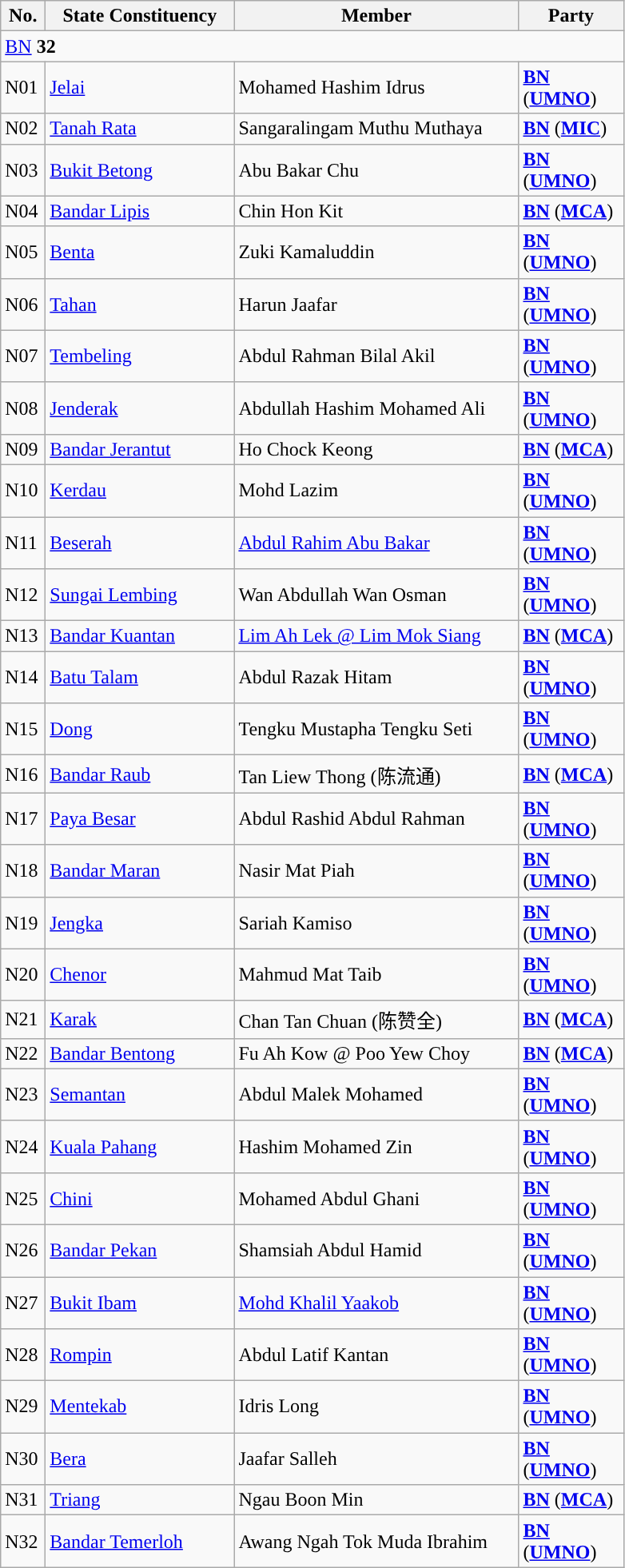<table class="wikitable sortable">
<tr>
<th style="width:30px;">No.</th>
<th style="width:150px;">State Constituency</th>
<th style="width:230px;">Member</th>
<th style="width:80px;">Party</th>
</tr>
<tr>
<td colspan="4"><a href='#'>BN</a> <strong>32</strong></td>
</tr>
<tr>
<td>N01</td>
<td><a href='#'>Jelai</a></td>
<td>Mohamed Hashim Idrus</td>
<td><strong><a href='#'>BN</a></strong> (<strong><a href='#'>UMNO</a></strong>)</td>
</tr>
<tr>
<td>N02</td>
<td><a href='#'>Tanah Rata</a></td>
<td>Sangaralingam Muthu Muthaya</td>
<td><strong><a href='#'>BN</a></strong> (<strong><a href='#'>MIC</a></strong>)</td>
</tr>
<tr>
<td>N03</td>
<td><a href='#'>Bukit Betong</a></td>
<td>Abu Bakar Chu</td>
<td><strong><a href='#'>BN</a></strong> (<strong><a href='#'>UMNO</a></strong>)</td>
</tr>
<tr>
<td>N04</td>
<td><a href='#'>Bandar Lipis</a></td>
<td>Chin Hon Kit</td>
<td><strong><a href='#'>BN</a></strong> (<strong><a href='#'>MCA</a></strong>)</td>
</tr>
<tr>
<td>N05</td>
<td><a href='#'>Benta</a></td>
<td>Zuki Kamaluddin</td>
<td><strong><a href='#'>BN</a></strong> (<strong><a href='#'>UMNO</a></strong>)</td>
</tr>
<tr>
<td>N06</td>
<td><a href='#'>Tahan</a></td>
<td>Harun Jaafar</td>
<td><strong><a href='#'>BN</a></strong> (<strong><a href='#'>UMNO</a></strong>)</td>
</tr>
<tr>
<td>N07</td>
<td><a href='#'>Tembeling</a></td>
<td>Abdul Rahman Bilal Akil</td>
<td><strong><a href='#'>BN</a></strong> (<strong><a href='#'>UMNO</a></strong>)</td>
</tr>
<tr>
<td>N08</td>
<td><a href='#'>Jenderak</a></td>
<td>Abdullah Hashim Mohamed Ali</td>
<td><strong><a href='#'>BN</a></strong> (<strong><a href='#'>UMNO</a></strong>)</td>
</tr>
<tr>
<td>N09</td>
<td><a href='#'>Bandar Jerantut</a></td>
<td>Ho Chock Keong</td>
<td><strong><a href='#'>BN</a></strong> (<strong><a href='#'>MCA</a></strong>)</td>
</tr>
<tr>
<td>N10</td>
<td><a href='#'>Kerdau</a></td>
<td>Mohd Lazim</td>
<td><strong><a href='#'>BN</a></strong> (<strong><a href='#'>UMNO</a></strong>)</td>
</tr>
<tr>
<td>N11</td>
<td><a href='#'>Beserah</a></td>
<td><a href='#'>Abdul Rahim Abu Bakar</a></td>
<td><strong><a href='#'>BN</a></strong> (<strong><a href='#'>UMNO</a></strong>)</td>
</tr>
<tr>
<td>N12</td>
<td><a href='#'>Sungai Lembing</a></td>
<td>Wan Abdullah Wan Osman</td>
<td><strong><a href='#'>BN</a></strong> (<strong><a href='#'>UMNO</a></strong>)</td>
</tr>
<tr>
<td>N13</td>
<td><a href='#'>Bandar Kuantan</a></td>
<td><a href='#'>Lim Ah Lek @ Lim Mok Siang</a></td>
<td><strong><a href='#'>BN</a></strong> (<strong><a href='#'>MCA</a></strong>)</td>
</tr>
<tr>
<td>N14</td>
<td><a href='#'>Batu Talam</a></td>
<td>Abdul Razak Hitam</td>
<td><strong><a href='#'>BN</a></strong> (<strong><a href='#'>UMNO</a></strong>)</td>
</tr>
<tr>
<td>N15</td>
<td><a href='#'>Dong</a></td>
<td>Tengku Mustapha Tengku Seti</td>
<td><strong><a href='#'>BN</a></strong> (<strong><a href='#'>UMNO</a></strong>)</td>
</tr>
<tr>
<td>N16</td>
<td><a href='#'>Bandar Raub</a></td>
<td>Tan Liew Thong (陈流通)</td>
<td><strong><a href='#'>BN</a></strong> (<strong><a href='#'>MCA</a></strong>)</td>
</tr>
<tr>
<td>N17</td>
<td><a href='#'>Paya Besar</a></td>
<td>Abdul Rashid Abdul Rahman</td>
<td><strong><a href='#'>BN</a></strong> (<strong><a href='#'>UMNO</a></strong>)</td>
</tr>
<tr>
<td>N18</td>
<td><a href='#'>Bandar Maran</a></td>
<td>Nasir Mat Piah</td>
<td><strong><a href='#'>BN</a></strong> (<strong><a href='#'>UMNO</a></strong>)</td>
</tr>
<tr>
<td>N19</td>
<td><a href='#'>Jengka</a></td>
<td>Sariah Kamiso</td>
<td><strong><a href='#'>BN</a></strong> (<strong><a href='#'>UMNO</a></strong>)</td>
</tr>
<tr>
<td>N20</td>
<td><a href='#'>Chenor</a></td>
<td>Mahmud Mat Taib</td>
<td><strong><a href='#'>BN</a></strong> (<strong><a href='#'>UMNO</a></strong>)</td>
</tr>
<tr>
<td>N21</td>
<td><a href='#'>Karak</a></td>
<td>Chan Tan Chuan (陈赞全)</td>
<td><strong><a href='#'>BN</a></strong> (<strong><a href='#'>MCA</a></strong>)</td>
</tr>
<tr>
<td>N22</td>
<td><a href='#'>Bandar Bentong</a></td>
<td>Fu Ah Kow @ Poo Yew Choy</td>
<td><strong><a href='#'>BN</a></strong> (<strong><a href='#'>MCA</a></strong>)</td>
</tr>
<tr>
<td>N23</td>
<td><a href='#'>Semantan</a></td>
<td>Abdul Malek Mohamed</td>
<td><strong><a href='#'>BN</a></strong> (<strong><a href='#'>UMNO</a></strong>)</td>
</tr>
<tr>
<td>N24</td>
<td><a href='#'>Kuala Pahang</a></td>
<td>Hashim Mohamed Zin</td>
<td><strong><a href='#'>BN</a></strong> (<strong><a href='#'>UMNO</a></strong>)</td>
</tr>
<tr>
<td>N25</td>
<td><a href='#'>Chini</a></td>
<td>Mohamed Abdul Ghani</td>
<td><strong><a href='#'>BN</a></strong> (<strong><a href='#'>UMNO</a></strong>)</td>
</tr>
<tr>
<td>N26</td>
<td><a href='#'>Bandar Pekan</a></td>
<td>Shamsiah Abdul Hamid</td>
<td><strong><a href='#'>BN</a></strong> (<strong><a href='#'>UMNO</a></strong>)</td>
</tr>
<tr>
<td>N27</td>
<td><a href='#'>Bukit Ibam</a></td>
<td><a href='#'>Mohd Khalil Yaakob</a></td>
<td><strong><a href='#'>BN</a></strong> (<strong><a href='#'>UMNO</a></strong>)</td>
</tr>
<tr>
<td>N28</td>
<td><a href='#'>Rompin</a></td>
<td>Abdul Latif Kantan</td>
<td><strong><a href='#'>BN</a></strong> (<strong><a href='#'>UMNO</a></strong>)</td>
</tr>
<tr>
<td>N29</td>
<td><a href='#'>Mentekab</a></td>
<td>Idris Long</td>
<td><strong><a href='#'>BN</a></strong> (<strong><a href='#'>UMNO</a></strong>)</td>
</tr>
<tr>
<td>N30</td>
<td><a href='#'>Bera</a></td>
<td>Jaafar Salleh</td>
<td><strong><a href='#'>BN</a></strong> (<strong><a href='#'>UMNO</a></strong>)</td>
</tr>
<tr>
<td>N31</td>
<td><a href='#'>Triang</a></td>
<td>Ngau Boon Min</td>
<td><strong><a href='#'>BN</a></strong> (<strong><a href='#'>MCA</a></strong>)</td>
</tr>
<tr>
<td>N32</td>
<td><a href='#'>Bandar Temerloh</a></td>
<td>Awang Ngah Tok Muda Ibrahim</td>
<td><strong><a href='#'>BN</a></strong> (<strong><a href='#'>UMNO</a></strong>)</td>
</tr>
</table>
